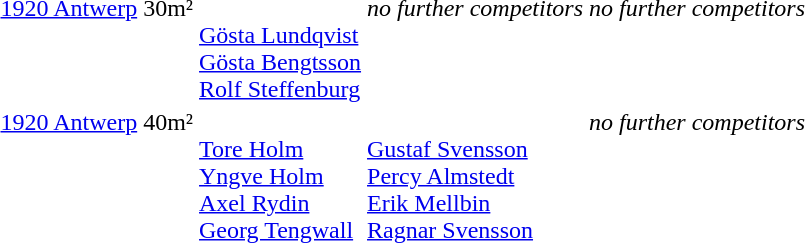<table>
<tr valign="top">
<td><a href='#'>1920 Antwerp</a><br></td>
<td>30m²</td>
<td><br><a href='#'>Gösta Lundqvist</a><br><a href='#'>Gösta Bengtsson</a><br><a href='#'>Rolf Steffenburg</a></td>
<td><em>no further competitors</em></td>
<td><em>no further competitors</em></td>
</tr>
<tr valign="top">
<td><a href='#'>1920 Antwerp</a><br></td>
<td>40m²</td>
<td><br><a href='#'>Tore Holm</a><br><a href='#'>Yngve Holm</a><br><a href='#'>Axel Rydin</a><br><a href='#'>Georg Tengwall</a></td>
<td><br><a href='#'>Gustaf Svensson</a><br><a href='#'>Percy Almstedt</a><br><a href='#'>Erik Mellbin</a><br><a href='#'>Ragnar Svensson</a></td>
<td><em>no further competitors</em></td>
</tr>
</table>
